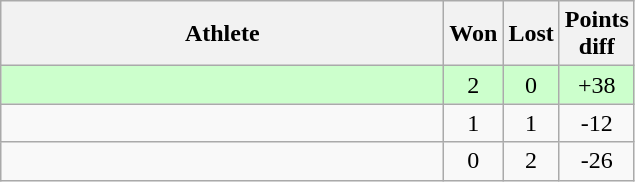<table class="wikitable">
<tr>
<th style="width:18em">Athlete</th>
<th>Won</th>
<th>Lost</th>
<th>Points<br>diff</th>
</tr>
<tr bgcolor="#ccffcc">
<td></td>
<td align="center">2</td>
<td align="center">0</td>
<td align="center">+38</td>
</tr>
<tr>
<td></td>
<td align="center">1</td>
<td align="center">1</td>
<td align="center">-12</td>
</tr>
<tr>
<td></td>
<td align="center">0</td>
<td align="center">2</td>
<td align="center">-26</td>
</tr>
</table>
